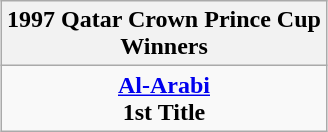<table class="wikitable" style="text-align: center; margin: 0 auto;">
<tr>
<th>1997 Qatar Crown Prince Cup <br> Winners</th>
</tr>
<tr>
<td><strong><a href='#'>Al-Arabi</a></strong><br><strong>1st Title</strong></td>
</tr>
</table>
